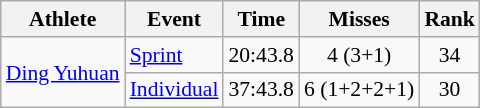<table class="wikitable" style="font-size:90%">
<tr>
<th>Athlete</th>
<th>Event</th>
<th>Time</th>
<th>Misses</th>
<th>Rank</th>
</tr>
<tr align=center>
<td align=left rowspan=2><a href='#'>Ding Yuhuan</a><br></td>
<td align=left><a href='#'>Sprint</a></td>
<td>20:43.8</td>
<td>4 (3+1)</td>
<td>34</td>
</tr>
<tr align=center>
<td align=left><a href='#'>Individual</a></td>
<td>37:43.8</td>
<td>6 (1+2+2+1)</td>
<td>30</td>
</tr>
</table>
